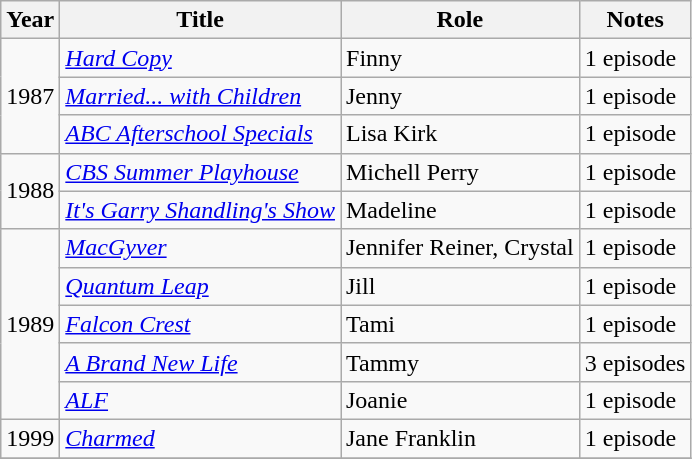<table class="wikitable sortable plainrowheaders" style="white-space:nowrap">
<tr>
<th>Year</th>
<th>Title</th>
<th>Role</th>
<th>Notes</th>
</tr>
<tr>
<td rowspan=3>1987</td>
<td><em><a href='#'>Hard Copy</a></em></td>
<td>Finny</td>
<td>1 episode</td>
</tr>
<tr>
<td><em><a href='#'>Married... with Children</a></em></td>
<td>Jenny</td>
<td>1 episode</td>
</tr>
<tr>
<td><em><a href='#'>ABC Afterschool Specials</a></em></td>
<td>Lisa Kirk</td>
<td>1 episode</td>
</tr>
<tr>
<td rowspan=2>1988</td>
<td><em><a href='#'>CBS Summer Playhouse</a></em></td>
<td>Michell Perry</td>
<td>1 episode</td>
</tr>
<tr>
<td><em><a href='#'>It's Garry Shandling's Show</a></em></td>
<td>Madeline</td>
<td>1 episode</td>
</tr>
<tr>
<td rowspan=5>1989</td>
<td><em><a href='#'>MacGyver</a></em></td>
<td>Jennifer Reiner, Crystal</td>
<td>1 episode</td>
</tr>
<tr>
<td><em><a href='#'>Quantum Leap</a></em></td>
<td>Jill</td>
<td>1 episode</td>
</tr>
<tr>
<td><em><a href='#'>Falcon Crest</a></em></td>
<td>Tami</td>
<td>1 episode</td>
</tr>
<tr>
<td><em><a href='#'>A Brand New Life</a></em></td>
<td>Tammy</td>
<td>3 episodes</td>
</tr>
<tr>
<td><em><a href='#'>ALF</a></em></td>
<td>Joanie</td>
<td>1 episode</td>
</tr>
<tr>
<td rowspan=1>1999</td>
<td><em><a href='#'>Charmed</a></em></td>
<td>Jane Franklin</td>
<td>1 episode</td>
</tr>
<tr>
</tr>
</table>
